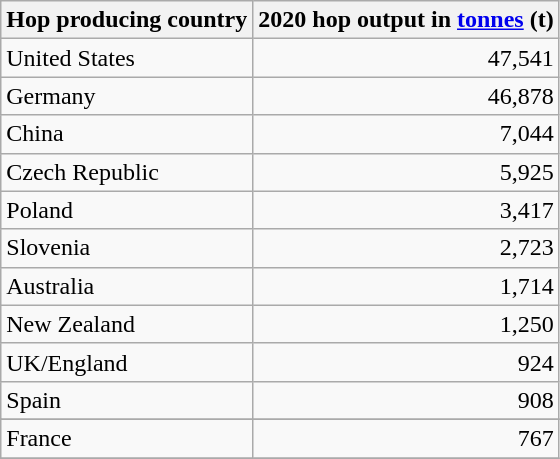<table class="wikitable sortable">
<tr>
<th>Hop producing country</th>
<th>2020 hop output in <a href='#'>tonnes</a> (t)</th>
</tr>
<tr>
<td>United States</td>
<td style="text-align:right;">47,541</td>
</tr>
<tr>
<td>Germany</td>
<td style="text-align:right;">46,878</td>
</tr>
<tr>
<td>China</td>
<td style="text-align:right;">7,044</td>
</tr>
<tr>
<td>Czech Republic</td>
<td style="text-align:right;">5,925</td>
</tr>
<tr>
<td>Poland</td>
<td style="text-align:right;">3,417</td>
</tr>
<tr>
<td>Slovenia</td>
<td style="text-align:right;">2,723</td>
</tr>
<tr>
<td>Australia</td>
<td style="text-align:right;">1,714</td>
</tr>
<tr>
<td>New Zealand</td>
<td style="text-align:right;">1,250</td>
</tr>
<tr>
<td>UK/England</td>
<td style="text-align:right;">924</td>
</tr>
<tr>
<td>Spain</td>
<td style="text-align:right;">908</td>
</tr>
<tr>
</tr>
<tr>
<td>France</td>
<td style="text-align:right;">767</td>
</tr>
<tr>
</tr>
</table>
